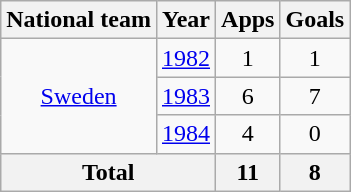<table class="wikitable" style="text-align:center">
<tr>
<th>National team</th>
<th>Year</th>
<th>Apps</th>
<th>Goals</th>
</tr>
<tr>
<td rowspan="3"><a href='#'>Sweden</a></td>
<td><a href='#'>1982</a></td>
<td>1</td>
<td>1</td>
</tr>
<tr>
<td><a href='#'>1983</a></td>
<td>6</td>
<td>7</td>
</tr>
<tr>
<td><a href='#'>1984</a></td>
<td>4</td>
<td>0</td>
</tr>
<tr>
<th colspan="2">Total</th>
<th>11</th>
<th>8</th>
</tr>
</table>
